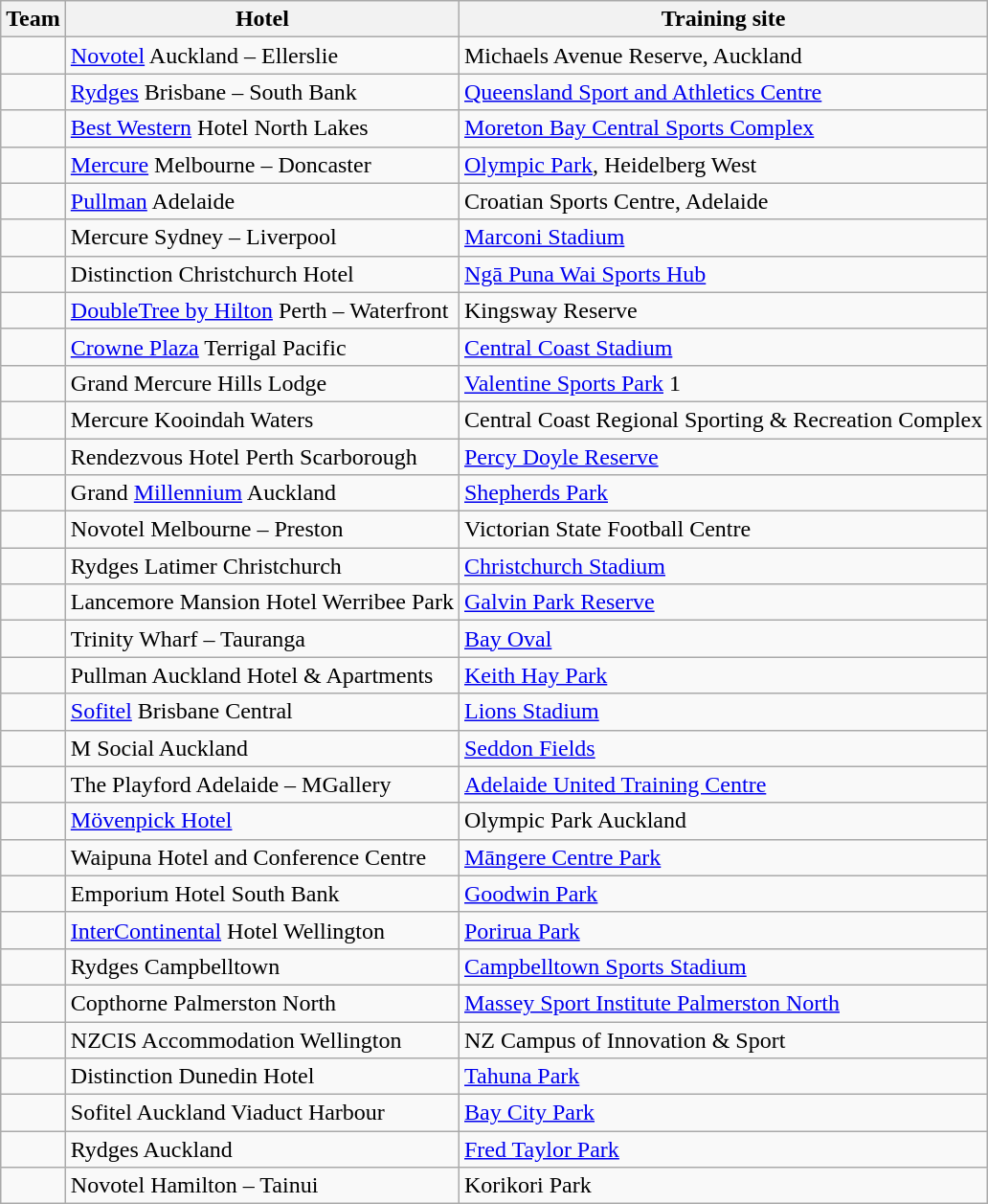<table class="wikitable sortable mw-collapsible mw-collapsed">
<tr>
<th>Team</th>
<th>Hotel</th>
<th>Training site</th>
</tr>
<tr>
<td></td>
<td><a href='#'>Novotel</a> Auckland – Ellerslie</td>
<td>Michaels Avenue Reserve, Auckland</td>
</tr>
<tr>
<td></td>
<td><a href='#'>Rydges</a> Brisbane – South Bank</td>
<td><a href='#'>Queensland Sport and Athletics Centre</a></td>
</tr>
<tr>
<td></td>
<td><a href='#'>Best Western</a> Hotel North Lakes</td>
<td><a href='#'>Moreton Bay Central Sports Complex</a></td>
</tr>
<tr>
<td></td>
<td><a href='#'>Mercure</a> Melbourne – Doncaster</td>
<td><a href='#'>Olympic Park</a>, Heidelberg West</td>
</tr>
<tr>
<td></td>
<td><a href='#'>Pullman</a> Adelaide</td>
<td>Croatian Sports Centre, Adelaide</td>
</tr>
<tr>
<td></td>
<td>Mercure Sydney – Liverpool</td>
<td><a href='#'>Marconi Stadium</a></td>
</tr>
<tr>
<td></td>
<td>Distinction Christchurch Hotel</td>
<td><a href='#'>Ngā Puna Wai Sports Hub</a></td>
</tr>
<tr>
<td></td>
<td><a href='#'>DoubleTree by Hilton</a> Perth – Waterfront</td>
<td>Kingsway Reserve</td>
</tr>
<tr>
<td></td>
<td><a href='#'>Crowne Plaza</a> Terrigal Pacific</td>
<td><a href='#'>Central Coast Stadium</a></td>
</tr>
<tr>
<td></td>
<td>Grand Mercure Hills Lodge</td>
<td><a href='#'>Valentine Sports Park</a> 1</td>
</tr>
<tr>
<td></td>
<td>Mercure Kooindah Waters</td>
<td>Central Coast Regional Sporting & Recreation Complex</td>
</tr>
<tr>
<td></td>
<td>Rendezvous Hotel Perth Scarborough</td>
<td><a href='#'>Percy Doyle Reserve</a></td>
</tr>
<tr>
<td></td>
<td>Grand <a href='#'>Millennium</a> Auckland</td>
<td><a href='#'>Shepherds Park</a></td>
</tr>
<tr>
<td></td>
<td>Novotel Melbourne – Preston</td>
<td>Victorian State Football Centre</td>
</tr>
<tr>
<td></td>
<td>Rydges Latimer Christchurch</td>
<td><a href='#'>Christchurch Stadium</a></td>
</tr>
<tr>
<td></td>
<td>Lancemore Mansion Hotel Werribee Park</td>
<td><a href='#'>Galvin Park Reserve</a></td>
</tr>
<tr>
<td></td>
<td>Trinity Wharf – Tauranga</td>
<td><a href='#'>Bay Oval</a></td>
</tr>
<tr>
<td></td>
<td>Pullman Auckland Hotel & Apartments</td>
<td><a href='#'>Keith Hay Park</a></td>
</tr>
<tr>
<td></td>
<td><a href='#'>Sofitel</a> Brisbane Central</td>
<td><a href='#'>Lions Stadium</a></td>
</tr>
<tr>
<td></td>
<td>M Social Auckland</td>
<td><a href='#'>Seddon Fields</a></td>
</tr>
<tr>
<td></td>
<td>The Playford Adelaide – MGallery</td>
<td><a href='#'>Adelaide United Training Centre</a></td>
</tr>
<tr>
<td></td>
<td><a href='#'>Mövenpick Hotel</a></td>
<td>Olympic Park Auckland</td>
</tr>
<tr>
<td></td>
<td>Waipuna Hotel and Conference Centre</td>
<td><a href='#'>Māngere Centre Park</a></td>
</tr>
<tr>
<td></td>
<td>Emporium Hotel South Bank</td>
<td><a href='#'>Goodwin Park</a></td>
</tr>
<tr>
<td></td>
<td><a href='#'>InterContinental</a> Hotel Wellington</td>
<td><a href='#'>Porirua Park</a></td>
</tr>
<tr>
<td></td>
<td>Rydges Campbelltown</td>
<td><a href='#'>Campbelltown Sports Stadium</a></td>
</tr>
<tr>
<td></td>
<td>Copthorne Palmerston North</td>
<td><a href='#'>Massey Sport Institute Palmerston North</a></td>
</tr>
<tr>
<td></td>
<td>NZCIS Accommodation Wellington</td>
<td>NZ Campus of Innovation & Sport</td>
</tr>
<tr>
<td></td>
<td>Distinction Dunedin Hotel</td>
<td><a href='#'>Tahuna Park</a></td>
</tr>
<tr>
<td></td>
<td>Sofitel Auckland Viaduct Harbour</td>
<td><a href='#'>Bay City Park</a></td>
</tr>
<tr>
<td></td>
<td>Rydges Auckland</td>
<td><a href='#'>Fred Taylor Park</a></td>
</tr>
<tr>
<td></td>
<td>Novotel Hamilton – Tainui</td>
<td>Korikori Park</td>
</tr>
</table>
